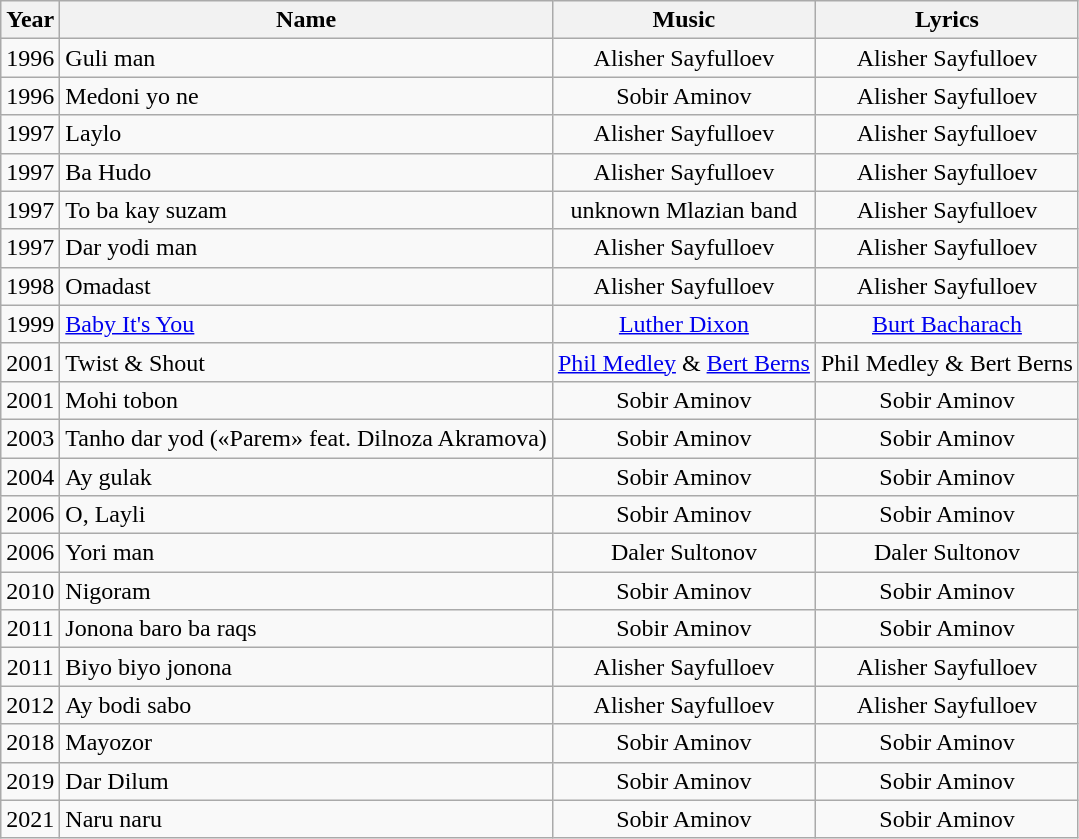<table class="wikitable">
<tr>
<th>Year</th>
<th>Name</th>
<th>Music</th>
<th>Lyrics</th>
</tr>
<tr>
<td style="text-align: center;">1996</td>
<td style="text-align: left;">Guli man</td>
<td style="text-align: center;">Alisher Sayfulloev</td>
<td style="text-align: center;">Alisher Sayfulloev</td>
</tr>
<tr>
<td style="text-align: center;">1996</td>
<td style="text-align: left;">Medoni yo ne</td>
<td style="text-align: center;">Sobir Aminov</td>
<td style="text-align: center;">Alisher Sayfulloev</td>
</tr>
<tr>
<td style="text-align: center;">1997</td>
<td style="text-align: left;">Laylo</td>
<td style="text-align: center;">Alisher Sayfulloev</td>
<td style="text-align: center;">Alisher Sayfulloev</td>
</tr>
<tr>
<td style="text-align: center;">1997</td>
<td style="text-align: left;">Ba Hudo</td>
<td style="text-align: center;">Alisher Sayfulloev</td>
<td style="text-align: center;">Alisher Sayfulloev</td>
</tr>
<tr>
<td style="text-align: center;">1997</td>
<td style="text-align: left;">To ba kay suzam</td>
<td style="text-align: center;">unknown Mlazian band</td>
<td style="text-align: center;">Alisher Sayfulloev</td>
</tr>
<tr>
<td style="text-align: center;">1997</td>
<td style="text-align: left;">Dar yodi man</td>
<td style="text-align: center;">Alisher Sayfulloev</td>
<td style="text-align: center;">Alisher Sayfulloev</td>
</tr>
<tr>
<td style="text-align: center;">1998</td>
<td style="text-align: left;">Omadast</td>
<td style="text-align: center;">Alisher Sayfulloev</td>
<td style="text-align: center;">Alisher Sayfulloev</td>
</tr>
<tr>
<td style="text-align: center;">1999</td>
<td style="text-align: left;"><a href='#'>Baby It's You</a></td>
<td style="text-align: center;"><a href='#'>Luther Dixon</a></td>
<td style="text-align: center;"><a href='#'>Burt Bacharach</a></td>
</tr>
<tr>
<td style="text-align: center;">2001</td>
<td style="text-align: left;">Twist & Shout</td>
<td style="text-align: center;"><a href='#'>Phil Medley</a> & <a href='#'>Bert Berns</a></td>
<td style="text-align: center;">Phil Medley & Bert Berns</td>
</tr>
<tr>
<td style="text-align: center;">2001</td>
<td style="text-align: left;">Mohi tobon</td>
<td style="text-align: center;">Sobir Aminov</td>
<td style="text-align: center;">Sobir Aminov</td>
</tr>
<tr>
<td style="text-align: center;">2003</td>
<td style="text-align: left;">Tanho dar yod («Parem» feat. Dilnoza Akramova)</td>
<td style="text-align: center;">Sobir Aminov</td>
<td style="text-align: center;">Sobir Aminov</td>
</tr>
<tr>
<td style="text-align: center;">2004</td>
<td style="text-align: left;">Ay gulak</td>
<td style="text-align: center;">Sobir Aminov</td>
<td style="text-align: center;">Sobir Aminov</td>
</tr>
<tr>
<td style="text-align: center;">2006</td>
<td style="text-align: left;">O, Layli</td>
<td style="text-align: center;">Sobir Aminov</td>
<td style="text-align: center;">Sobir Aminov</td>
</tr>
<tr>
<td style="text-align: center;">2006</td>
<td style="text-align: left;">Yori man</td>
<td style="text-align: center;">Daler Sultonov</td>
<td style="text-align: center;">Daler Sultonov</td>
</tr>
<tr>
<td style="text-align: center;">2010</td>
<td style="text-align: left;">Nigoram</td>
<td style="text-align: center;">Sobir Aminov</td>
<td style="text-align: center;">Sobir Aminov</td>
</tr>
<tr>
<td style="text-align: center;">2011</td>
<td style="text-align: left;">Jonona baro ba raqs</td>
<td style="text-align: center;">Sobir Aminov</td>
<td style="text-align: center;">Sobir Aminov</td>
</tr>
<tr>
<td style="text-align: center;">2011</td>
<td style="text-align: left;">Biyo biyo jonona</td>
<td style="text-align: center;">Alisher Sayfulloev</td>
<td style="text-align: center;">Alisher Sayfulloev</td>
</tr>
<tr>
<td style="text-align: center;">2012</td>
<td style="text-align: left;">Ay bodi sabo</td>
<td style="text-align: center;">Alisher Sayfulloev</td>
<td style="text-align: center;">Alisher Sayfulloev</td>
</tr>
<tr>
<td style="text-align: center;">2018</td>
<td style="text-align: left;">Mayozor</td>
<td style="text-align: center;">Sobir Aminov</td>
<td style="text-align: center;">Sobir Aminov</td>
</tr>
<tr>
<td style="text-align: center;">2019</td>
<td style="text-align: left;">Dar Dilum</td>
<td style="text-align: center;">Sobir Aminov</td>
<td style="text-align: center;">Sobir Aminov</td>
</tr>
<tr>
<td style="text-align: center;">2021</td>
<td style="text-align: left;">Naru naru</td>
<td style="text-align: center;">Sobir Aminov</td>
<td style="text-align: center;">Sobir Aminov</td>
</tr>
</table>
